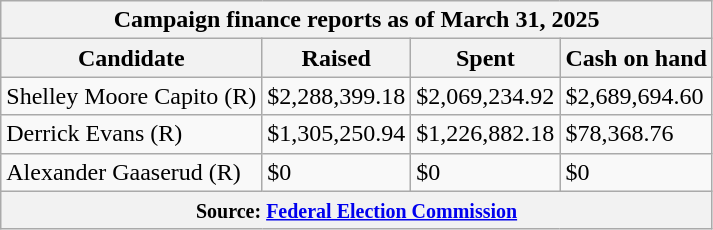<table class="wikitable sortable">
<tr>
<th colspan=4>Campaign finance reports as of March 31, 2025</th>
</tr>
<tr style="text-align:center;">
<th>Candidate</th>
<th>Raised</th>
<th>Spent</th>
<th>Cash on hand</th>
</tr>
<tr>
<td>Shelley Moore Capito (R)</td>
<td>$2,288,399.18</td>
<td>$2,069,234.92</td>
<td>$2,689,694.60</td>
</tr>
<tr>
<td>Derrick Evans (R)</td>
<td>$1,305,250.94</td>
<td>$1,226,882.18</td>
<td>$78,368.76</td>
</tr>
<tr>
<td>Alexander Gaaserud  (R)</td>
<td>$0</td>
<td>$0</td>
<td>$0</td>
</tr>
<tr>
<th colspan="4"><small>Source: <a href='#'>Federal Election Commission</a></small></th>
</tr>
</table>
